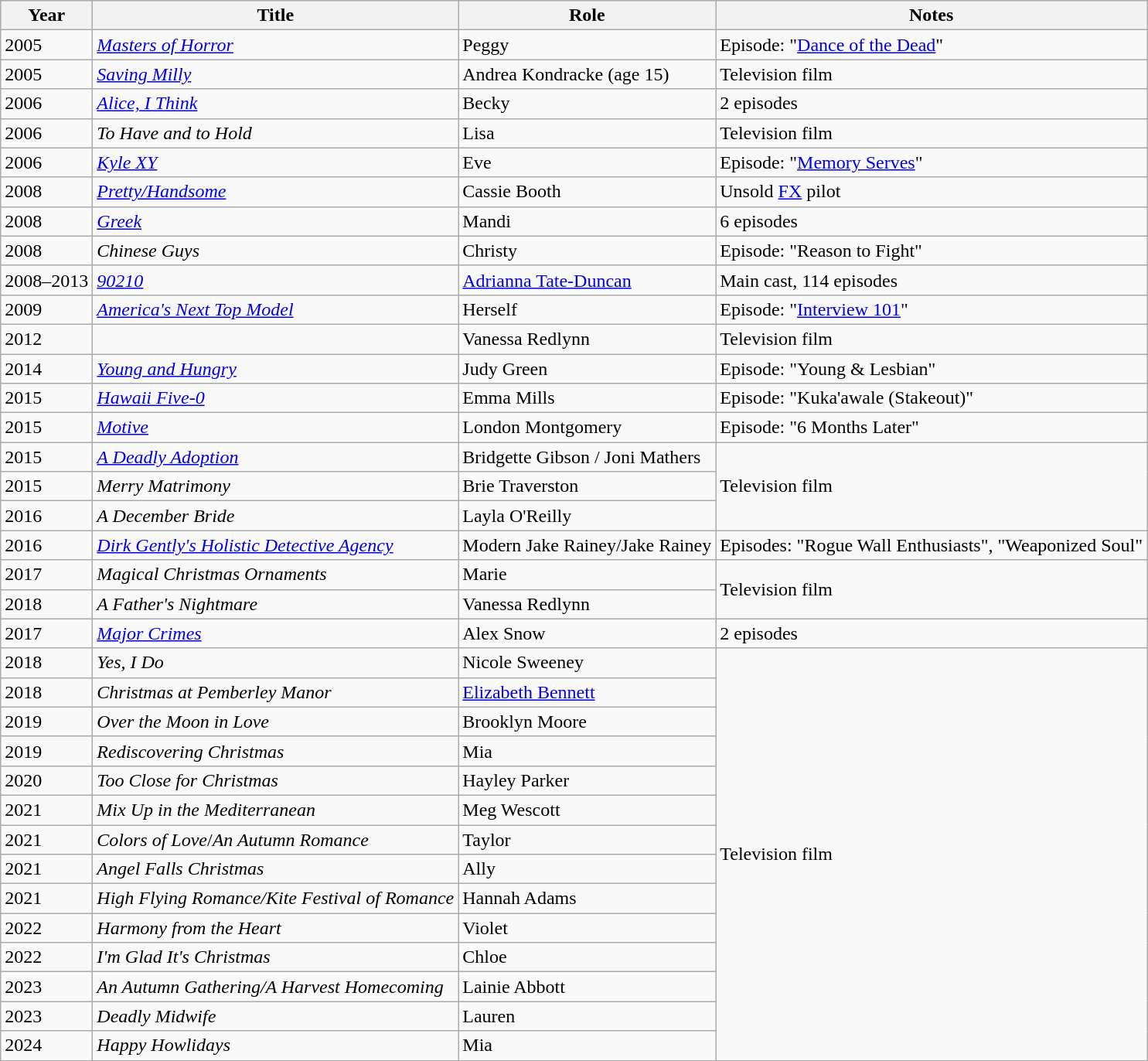<table class="wikitable sortable">
<tr>
<th>Year</th>
<th>Title</th>
<th>Role</th>
<th class="unsortable">Notes</th>
</tr>
<tr>
<td>2005</td>
<td><em><a href='#'>Masters of Horror</a></em></td>
<td>Peggy</td>
<td>Episode: "<a href='#'>Dance of the Dead</a>"</td>
</tr>
<tr>
<td>2005</td>
<td><em><a href='#'>Saving Milly</a></em></td>
<td>Andrea Kondracke (age 15)</td>
<td>Television film</td>
</tr>
<tr>
<td>2006</td>
<td><em><a href='#'>Alice, I Think</a></em></td>
<td>Becky</td>
<td>2 episodes</td>
</tr>
<tr>
<td>2006</td>
<td><em>To Have and to Hold</em></td>
<td>Lisa</td>
<td>Television film</td>
</tr>
<tr>
<td>2006</td>
<td><em><a href='#'>Kyle XY</a></em></td>
<td>Eve</td>
<td>Episode: "<a href='#'>Memory Serves</a>"</td>
</tr>
<tr>
<td>2008</td>
<td><em><a href='#'>Pretty/Handsome</a></em></td>
<td>Cassie Booth</td>
<td>Unsold <a href='#'>FX</a> pilot</td>
</tr>
<tr>
<td>2008</td>
<td><em><a href='#'>Greek</a></em></td>
<td>Mandi</td>
<td>6 episodes</td>
</tr>
<tr>
<td>2008</td>
<td><em>Chinese Guys</em></td>
<td>Christy</td>
<td>Episode: "Reason to Fight"</td>
</tr>
<tr>
<td>2008–2013</td>
<td><em><a href='#'>90210</a></em></td>
<td><a href='#'>Adrianna Tate-Duncan</a></td>
<td>Main cast, 114 episodes</td>
</tr>
<tr>
<td>2009</td>
<td><em><a href='#'>America's Next Top Model</a></em></td>
<td>Herself</td>
<td>Episode: "<a href='#'>Interview 101</a>"</td>
</tr>
<tr>
<td>2012</td>
<td><em></em></td>
<td>Vanessa Redlynn</td>
<td>Television film</td>
</tr>
<tr>
<td>2014</td>
<td><em><a href='#'>Young and Hungry</a></em></td>
<td>Judy Green</td>
<td>Episode: "Young & Lesbian"</td>
</tr>
<tr>
<td>2015</td>
<td><em><a href='#'>Hawaii Five-0</a></em></td>
<td>Emma Mills</td>
<td>Episode: "Kuka'awale (Stakeout)"</td>
</tr>
<tr>
<td>2015</td>
<td><em><a href='#'>Motive</a></em></td>
<td>London Montgomery</td>
<td>Episode: "6 Months Later"</td>
</tr>
<tr>
<td>2015</td>
<td data-sort-value="Deadly Adoption, A"><em><a href='#'>A Deadly Adoption</a></em></td>
<td>Bridgette Gibson / Joni Mathers</td>
<td rowspan="3">Television film</td>
</tr>
<tr>
<td>2015</td>
<td><em>Merry Matrimony</em></td>
<td>Brie Traverston</td>
</tr>
<tr>
<td>2016</td>
<td data-sort-value="December Bride, A"><em>A December Bride</em></td>
<td>Layla O'Reilly</td>
</tr>
<tr>
<td>2016</td>
<td><em><a href='#'>Dirk Gently's Holistic Detective Agency</a></em></td>
<td>Modern Jake Rainey/Jake Rainey</td>
<td>Episodes: "Rogue Wall Enthusiasts", "Weaponized Soul"</td>
</tr>
<tr>
<td>2017</td>
<td><em>Magical Christmas Ornaments</em></td>
<td>Marie</td>
<td rowspan="2">Television film</td>
</tr>
<tr>
<td>2018</td>
<td data-sort-value="Father's Nightmare, A"><em>A Father's Nightmare</em></td>
<td>Vanessa Redlynn</td>
</tr>
<tr>
<td>2017</td>
<td><em><a href='#'>Major Crimes</a></em></td>
<td>Alex Snow</td>
<td>2 episodes</td>
</tr>
<tr>
<td>2018</td>
<td><em>Yes, I Do</em></td>
<td>Nicole Sweeney</td>
<td rowspan="14">Television film</td>
</tr>
<tr>
<td>2018</td>
<td><em>Christmas at Pemberley Manor</em></td>
<td><a href='#'>Elizabeth Bennett</a></td>
</tr>
<tr>
<td>2019</td>
<td><em>Over the Moon in Love</em></td>
<td>Brooklyn Moore</td>
</tr>
<tr>
<td>2019</td>
<td><em>Rediscovering Christmas</em></td>
<td>Mia</td>
</tr>
<tr>
<td>2020</td>
<td><em>Too Close for Christmas</em></td>
<td>Hayley Parker</td>
</tr>
<tr>
<td>2021</td>
<td><em>Mix Up in the Mediterranean</em></td>
<td>Meg Wescott</td>
</tr>
<tr>
<td>2021</td>
<td><em>Colors of Love</em>/<em>An Autumn Romance</em></td>
<td>Taylor</td>
</tr>
<tr>
<td>2021</td>
<td><em>Angel Falls Christmas</em></td>
<td>Ally</td>
</tr>
<tr>
<td>2021</td>
<td><em>High Flying Romance/Kite Festival of Romance</em></td>
<td>Hannah Adams</td>
</tr>
<tr>
<td>2022</td>
<td><em>Harmony from the Heart</em></td>
<td>Violet</td>
</tr>
<tr>
<td>2022</td>
<td><em>I'm Glad It's Christmas</em></td>
<td>Chloe</td>
</tr>
<tr>
<td>2023</td>
<td><em>An Autumn Gathering/A Harvest Homecoming</em></td>
<td>Lainie Abbott</td>
</tr>
<tr>
<td>2023</td>
<td><em>Deadly Midwife</em></td>
<td>Lauren</td>
</tr>
<tr>
<td>2024</td>
<td><em>Happy Howlidays</em></td>
<td>Mia</td>
</tr>
</table>
